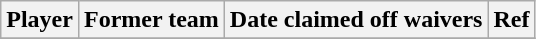<table class="wikitable">
<tr>
<th>Player</th>
<th>Former team</th>
<th>Date claimed off waivers</th>
<th>Ref</th>
</tr>
<tr>
</tr>
</table>
